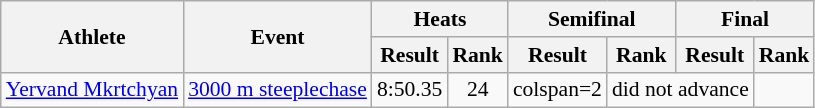<table class="wikitable" border="1" style="font-size:90%">
<tr>
<th rowspan="2">Athlete</th>
<th rowspan="2">Event</th>
<th colspan="2">Heats</th>
<th colspan="2">Semifinal</th>
<th colspan="2">Final</th>
</tr>
<tr>
<th>Result</th>
<th>Rank</th>
<th>Result</th>
<th>Rank</th>
<th>Result</th>
<th>Rank</th>
</tr>
<tr>
<td><a href='#'>Yervand Mkrtchyan</a></td>
<td><a href='#'>3000 m steeplechase</a></td>
<td align=center>8:50.35 </td>
<td align=center>24</td>
<td>colspan=2</td>
<td align=center colspan=2>did not advance</td>
</tr>
</table>
